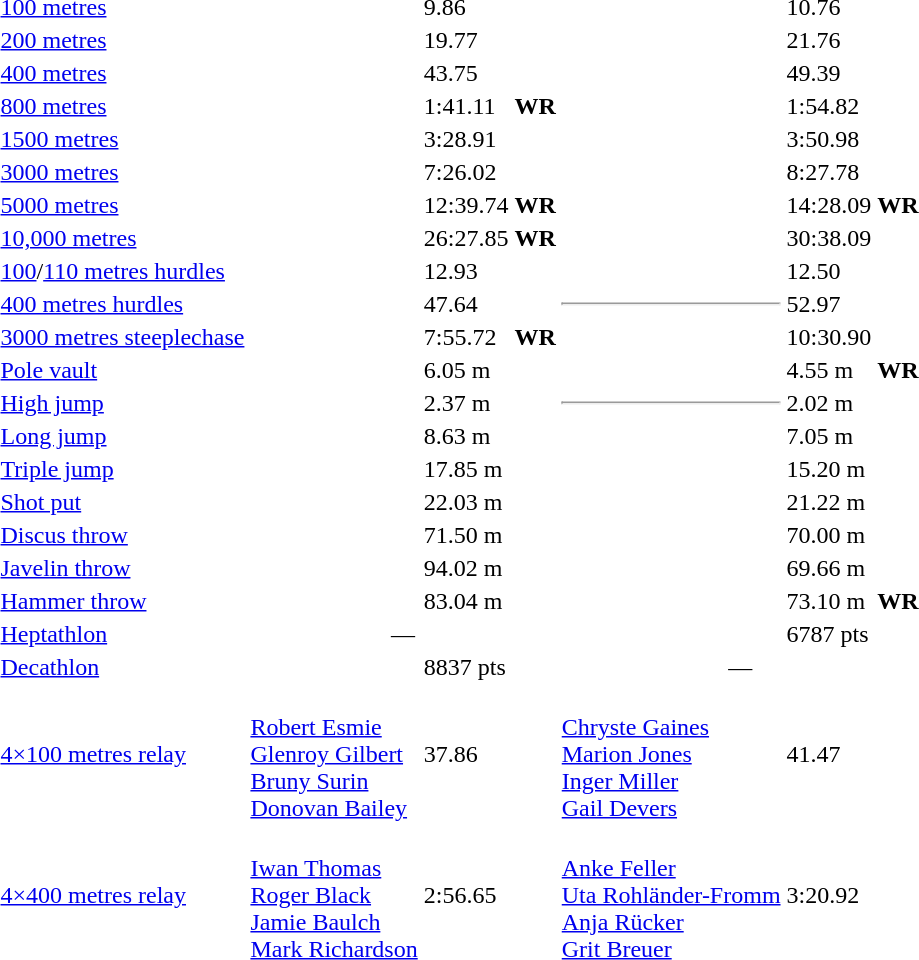<table>
<tr>
<td><a href='#'>100 metres</a></td>
<td></td>
<td>9.86</td>
<td></td>
<td></td>
<td>10.76</td>
<td></td>
</tr>
<tr>
<td><a href='#'>200 metres</a></td>
<td></td>
<td>19.77</td>
<td></td>
<td></td>
<td>21.76</td>
<td></td>
</tr>
<tr>
<td><a href='#'>400 metres</a></td>
<td></td>
<td>43.75</td>
<td></td>
<td></td>
<td>49.39</td>
<td></td>
</tr>
<tr>
<td><a href='#'>800 metres</a></td>
<td></td>
<td>1:41.11</td>
<td><strong>WR</strong></td>
<td></td>
<td>1:54.82</td>
<td></td>
</tr>
<tr>
<td><a href='#'>1500 metres</a></td>
<td></td>
<td>3:28.91</td>
<td></td>
<td></td>
<td>3:50.98</td>
<td></td>
</tr>
<tr>
<td><a href='#'>3000 metres</a></td>
<td></td>
<td>7:26.02</td>
<td></td>
<td></td>
<td>8:27.78</td>
<td></td>
</tr>
<tr>
<td><a href='#'>5000 metres</a></td>
<td></td>
<td>12:39.74</td>
<td><strong>WR</strong></td>
<td></td>
<td>14:28.09</td>
<td><strong>WR</strong></td>
</tr>
<tr>
<td><a href='#'>10,000 metres</a></td>
<td></td>
<td>26:27.85</td>
<td><strong>WR</strong></td>
<td></td>
<td>30:38.09</td>
<td></td>
</tr>
<tr>
<td><a href='#'>100</a>/<a href='#'>110 metres hurdles</a></td>
<td></td>
<td>12.93</td>
<td></td>
<td></td>
<td>12.50</td>
<td></td>
</tr>
<tr>
<td><a href='#'>400 metres hurdles</a></td>
<td></td>
<td>47.64</td>
<td></td>
<td><hr></td>
<td>52.97</td>
<td></td>
</tr>
<tr>
<td><a href='#'>3000 metres steeplechase</a></td>
<td></td>
<td>7:55.72</td>
<td><strong>WR</strong></td>
<td></td>
<td>10:30.90</td>
<td></td>
</tr>
<tr>
<td><a href='#'>Pole vault</a></td>
<td></td>
<td>6.05 m</td>
<td></td>
<td></td>
<td>4.55 m</td>
<td><strong>WR</strong></td>
</tr>
<tr>
<td><a href='#'>High jump</a></td>
<td></td>
<td>2.37 m</td>
<td></td>
<td><hr></td>
<td>2.02 m</td>
<td></td>
</tr>
<tr>
<td><a href='#'>Long jump</a></td>
<td></td>
<td>8.63 m</td>
<td></td>
<td></td>
<td>7.05 m</td>
<td></td>
</tr>
<tr>
<td><a href='#'>Triple jump</a></td>
<td></td>
<td>17.85 m</td>
<td></td>
<td></td>
<td>15.20 m</td>
<td></td>
</tr>
<tr>
<td><a href='#'>Shot put</a></td>
<td></td>
<td>22.03 m</td>
<td></td>
<td></td>
<td>21.22 m</td>
<td></td>
</tr>
<tr>
<td><a href='#'>Discus throw</a></td>
<td></td>
<td>71.50 m</td>
<td></td>
<td></td>
<td>70.00 m</td>
<td></td>
</tr>
<tr>
<td><a href='#'>Javelin throw</a></td>
<td></td>
<td>94.02 m</td>
<td></td>
<td></td>
<td>69.66 m</td>
<td></td>
</tr>
<tr>
<td><a href='#'>Hammer throw</a></td>
<td></td>
<td>83.04 m</td>
<td></td>
<td></td>
<td>73.10 m</td>
<td><strong>WR</strong></td>
</tr>
<tr>
<td><a href='#'>Heptathlon</a></td>
<td align=center colspan=3>—</td>
<td></td>
<td>6787 pts</td>
<td></td>
</tr>
<tr>
<td><a href='#'>Decathlon</a></td>
<td></td>
<td>8837 pts</td>
<td></td>
<td align=center colspan=3>—</td>
</tr>
<tr>
<td><a href='#'>4×100 metres relay</a></td>
<td><br><a href='#'>Robert Esmie</a><br><a href='#'>Glenroy Gilbert</a><br><a href='#'>Bruny Surin</a><br><a href='#'>Donovan Bailey</a></td>
<td>37.86</td>
<td></td>
<td><br><a href='#'>Chryste Gaines</a><br><a href='#'>Marion Jones</a><br><a href='#'>Inger Miller</a><br><a href='#'>Gail Devers</a></td>
<td>41.47</td>
<td></td>
</tr>
<tr>
<td><a href='#'>4×400 metres relay</a></td>
<td><br><a href='#'>Iwan Thomas</a><br><a href='#'>Roger Black</a><br><a href='#'>Jamie Baulch</a><br><a href='#'>Mark Richardson</a></td>
<td>2:56.65</td>
<td></td>
<td><br><a href='#'>Anke Feller</a><br><a href='#'>Uta Rohländer-Fromm</a><br><a href='#'>Anja Rücker</a><br><a href='#'>Grit Breuer </a></td>
<td>3:20.92</td>
<td></td>
</tr>
</table>
